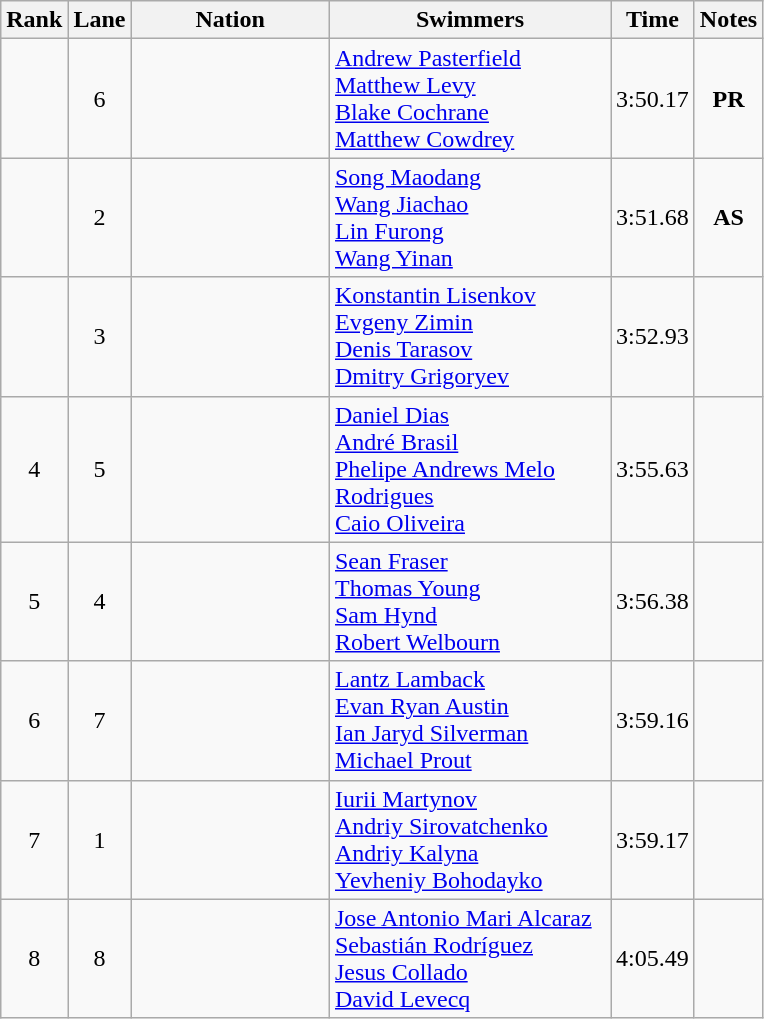<table class="wikitable sortable" style="text-align:center">
<tr>
<th>Rank</th>
<th>Lane</th>
<th style="width:125px">Nation</th>
<th Class="unsortable" style="width:180px">Swimmers</th>
<th>Time</th>
<th>Notes</th>
</tr>
<tr>
<td></td>
<td>6</td>
<td style="text-align:left"></td>
<td style="text-align:left"><a href='#'>Andrew Pasterfield</a><br> <a href='#'>Matthew Levy</a><br> <a href='#'>Blake Cochrane</a><br> <a href='#'>Matthew Cowdrey</a></td>
<td>3:50.17</td>
<td><strong>PR</strong></td>
</tr>
<tr>
<td></td>
<td>2</td>
<td style="text-align:left"></td>
<td style="text-align:left"><a href='#'>Song Maodang</a><br> <a href='#'>Wang Jiachao</a><br> <a href='#'>Lin Furong</a><br> <a href='#'>Wang Yinan</a></td>
<td>3:51.68</td>
<td><strong>AS</strong></td>
</tr>
<tr>
<td></td>
<td>3</td>
<td style="text-align:left"></td>
<td style="text-align:left"><a href='#'>Konstantin Lisenkov</a><br> <a href='#'>Evgeny Zimin</a><br> <a href='#'>Denis Tarasov</a><br> <a href='#'>Dmitry Grigoryev</a></td>
<td>3:52.93</td>
<td></td>
</tr>
<tr>
<td>4</td>
<td>5</td>
<td style="text-align:left"></td>
<td style="text-align:left"><a href='#'>Daniel Dias</a><br> <a href='#'>André Brasil</a><br> <a href='#'>Phelipe Andrews Melo Rodrigues</a><br> <a href='#'>Caio Oliveira</a></td>
<td>3:55.63</td>
<td></td>
</tr>
<tr>
<td>5</td>
<td>4</td>
<td style="text-align:left"></td>
<td style="text-align:left"><a href='#'>Sean Fraser</a><br> <a href='#'>Thomas Young</a><br> <a href='#'>Sam Hynd</a><br> <a href='#'>Robert Welbourn</a></td>
<td>3:56.38</td>
<td></td>
</tr>
<tr>
<td>6</td>
<td>7</td>
<td style="text-align:left"></td>
<td style="text-align:left"><a href='#'>Lantz Lamback</a><br> <a href='#'>Evan Ryan Austin</a><br> <a href='#'>Ian Jaryd Silverman</a><br> <a href='#'>Michael Prout</a></td>
<td>3:59.16</td>
<td></td>
</tr>
<tr>
<td>7</td>
<td>1</td>
<td style="text-align:left"></td>
<td style="text-align:left"><a href='#'>Iurii Martynov</a><br> <a href='#'>Andriy Sirovatchenko</a><br> <a href='#'>Andriy Kalyna</a><br> <a href='#'>Yevheniy Bohodayko</a></td>
<td>3:59.17</td>
<td></td>
</tr>
<tr>
<td>8</td>
<td>8</td>
<td style="text-align:left"></td>
<td style="text-align:left"><a href='#'>Jose Antonio Mari Alcaraz</a><br> <a href='#'>Sebastián Rodríguez</a><br> <a href='#'>Jesus Collado</a><br> <a href='#'>David Levecq</a></td>
<td>4:05.49</td>
<td></td>
</tr>
</table>
